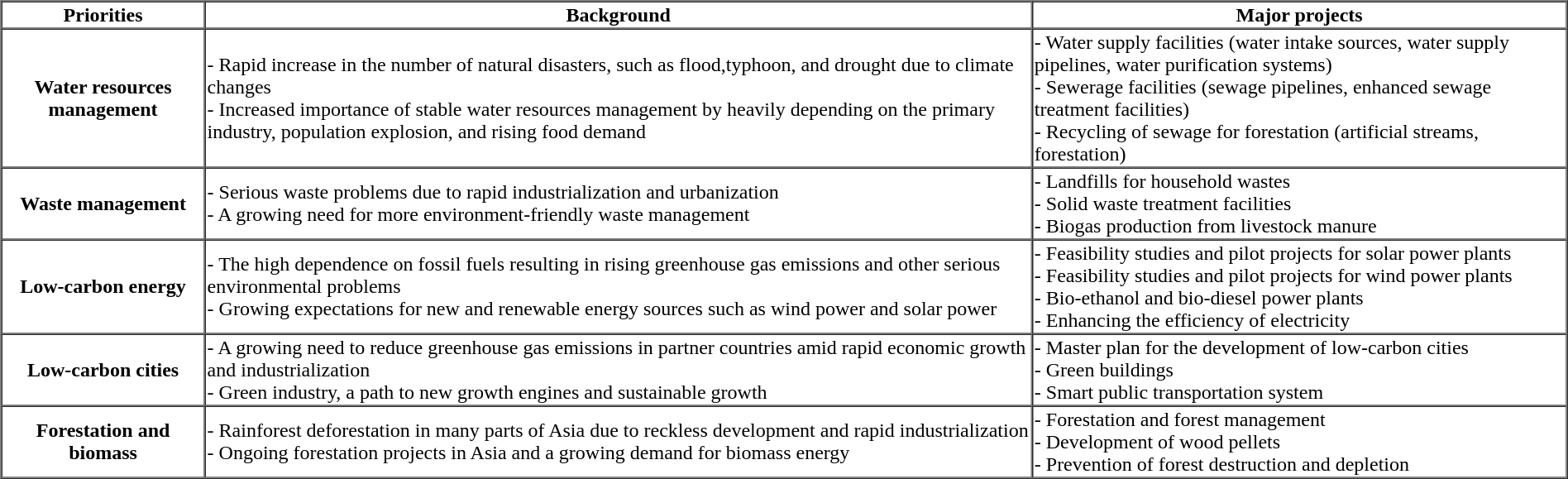<table cellspacing="0" border="1">
<tr>
<th>Priorities</th>
<th>Background</th>
<th>Major projects</th>
</tr>
<tr>
<th>Water resources management</th>
<td>- Rapid increase in the number of natural disasters, such as flood,typhoon, and drought due to climate changes <br>- Increased importance of stable water resources management by heavily depending on the primary industry, population explosion, and rising food demand</td>
<td>- Water supply facilities (water intake sources, water supply pipelines, water purification systems)<br>- Sewerage facilities (sewage pipelines, enhanced sewage treatment facilities) <br>- Recycling of sewage for forestation (artificial streams, forestation)</td>
</tr>
<tr>
<th>Waste management</th>
<td>- Serious waste problems due to rapid industrialization and urbanization <br>- A growing need for more environment-friendly waste management</td>
<td>- Landfills for household wastes <br>- Solid waste treatment facilities <br>- Biogas production from livestock manure</td>
</tr>
<tr>
<th>Low-carbon energy</th>
<td>- The high dependence on fossil fuels resulting in rising greenhouse gas emissions and other serious environmental problems <br>- Growing expectations for new and renewable energy sources such as wind power and solar power</td>
<td>- Feasibility studies and pilot projects for solar power plants <br>- Feasibility studies and pilot projects for wind power plants <br>- Bio-ethanol and bio-diesel power plants <br>- Enhancing the efficiency of electricity</td>
</tr>
<tr>
<th>Low-carbon cities</th>
<td>- A growing need to reduce greenhouse gas emissions in partner countries amid rapid economic growth and industrialization <br>- Green industry, a path to new growth engines and sustainable growth</td>
<td>- Master plan for the development of low-carbon cities <br>- Green buildings <br>- Smart public transportation system</td>
</tr>
<tr>
<th>Forestation and biomass</th>
<td>- Rainforest deforestation in many parts of Asia due to reckless development and rapid industrialization <br>- Ongoing forestation projects in Asia and a growing demand for biomass energy</td>
<td>- Forestation and forest management <br>- Development of wood pellets <br>- Prevention of forest destruction and depletion</td>
</tr>
</table>
